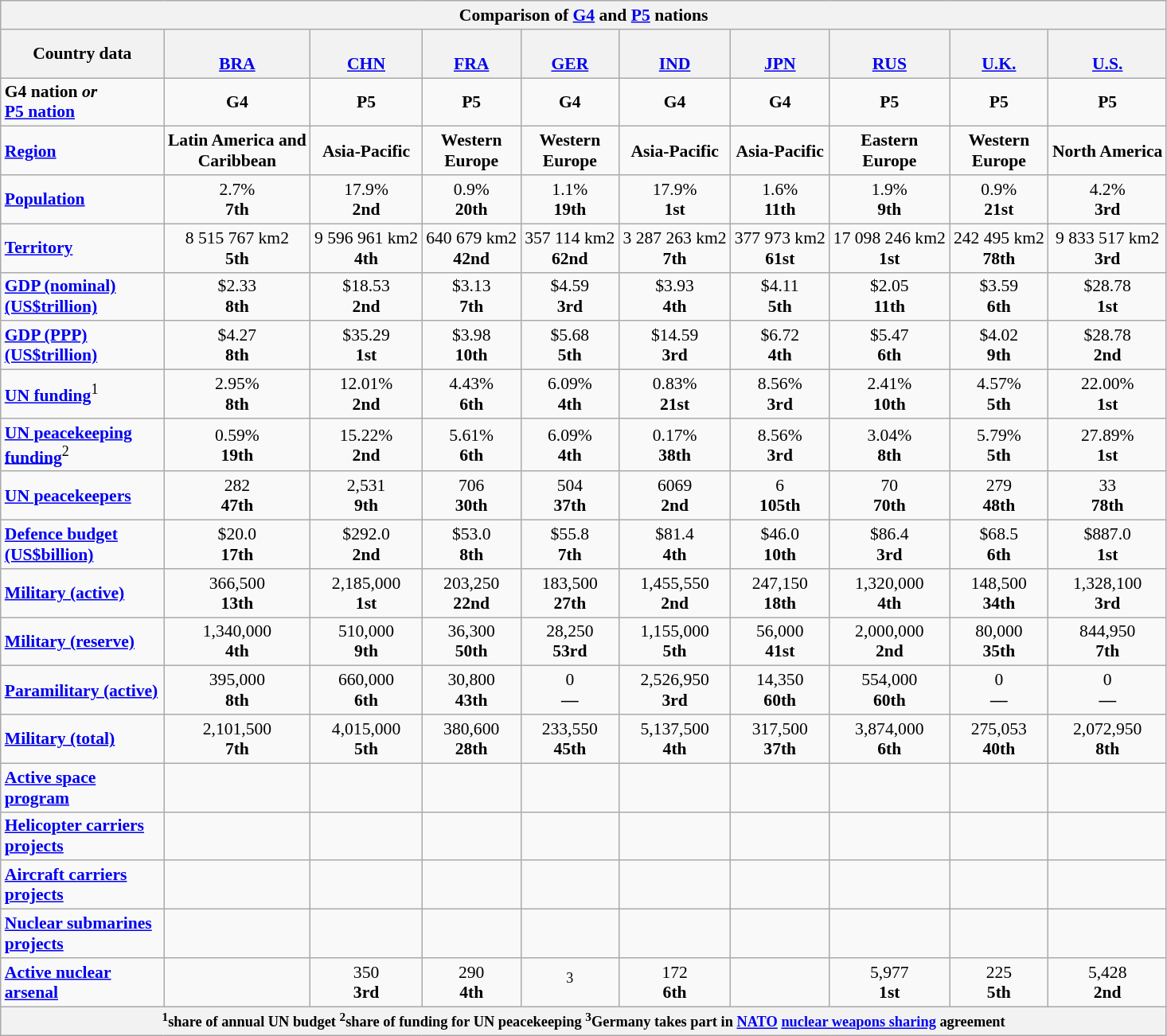<table class="wikitable" style="text-align:center; font-size:90%">
<tr>
<th colspan="14">Comparison of <a href='#'>G4</a> and <a href='#'>P5</a> nations</th>
</tr>
<tr>
<th width=130>Country data</th>
<th><br><a href='#'>BRA</a></th>
<th><br><a href='#'>CHN</a></th>
<th><br><a href='#'>FRA</a></th>
<th><br><a href='#'>GER</a></th>
<th><br><a href='#'>IND</a></th>
<th><br><a href='#'>JPN</a></th>
<th><br><a href='#'>RUS</a></th>
<th><br><a href='#'>U.K.</a></th>
<th><br><a href='#'>U.S.</a></th>
</tr>
<tr>
<td align=left><strong> G4 nation <em>or</em><br><a href='#'>P5 nation</a></strong></td>
<td><span><strong>G4</strong></span></td>
<td><span><strong>P5</strong></span></td>
<td><span><strong>P5</strong></span></td>
<td><span><strong>G4</strong></span></td>
<td><span><strong>G4</strong></span></td>
<td><span><strong>G4</strong></span></td>
<td><span><strong>P5</strong></span></td>
<td><span><strong>P5</strong></span></td>
<td><span><strong>P5</strong></span></td>
</tr>
<tr>
<td align=left><strong><a href='#'>Region</a></strong></td>
<td><strong>Latin America and<br>Caribbean</strong></td>
<td><strong>Asia-Pacific</strong></td>
<td><strong>Western<br>Europe</strong></td>
<td><strong>Western<br>Europe</strong></td>
<td><strong>Asia-Pacific</strong></td>
<td><strong>Asia-Pacific</strong></td>
<td><strong>Eastern<br>Europe</strong></td>
<td><strong>Western<br>Europe</strong></td>
<td><strong>North America</strong></td>
</tr>
<tr>
<td align=left><strong><a href='#'>Population</a></strong></td>
<td>2.7%<br><strong>7th</strong></td>
<td>17.9%<br><strong>2nd</strong></td>
<td>0.9%<br><strong>20th</strong></td>
<td>1.1%<br><strong>19th</strong></td>
<td>17.9%<br><strong>1st</strong></td>
<td>1.6%<br><strong>11th</strong></td>
<td>1.9%<br><strong>9th</strong></td>
<td>0.9%<br><strong>21st</strong></td>
<td>4.2%<br><strong>3rd</strong></td>
</tr>
<tr>
<td align=left><strong><a href='#'>Territory</a></strong></td>
<td>8 515 767 km2<br><strong>5th</strong></td>
<td>9 596 961 km2<br><strong>4th</strong></td>
<td>640 679 km2<br><strong>42nd</strong></td>
<td>357 114 km2<br><strong>62nd</strong></td>
<td>3 287 263 km2<br><strong>7th</strong></td>
<td>377 973 km2<br><strong>61st</strong></td>
<td>17 098 246 km2<br><strong>1st</strong></td>
<td>242 495 km2<br><strong>78th</strong></td>
<td>9 833 517 km2<br><strong>3rd</strong></td>
</tr>
<tr>
<td align=left><strong><a href='#'>GDP (nominal) (US$trillion)</a></strong></td>
<td>$2.33<br><strong>8th</strong></td>
<td>$18.53<br><strong>2nd</strong></td>
<td>$3.13<br><strong>7th</strong></td>
<td>$4.59<br><strong>3rd</strong></td>
<td>$3.93<br><strong>4th</strong></td>
<td>$4.11<br><strong>5th</strong></td>
<td>$2.05<br><strong>11th</strong></td>
<td>$3.59<br><strong>6th</strong></td>
<td>$28.78<br><strong>1st</strong></td>
</tr>
<tr>
<td align=left><strong><a href='#'>GDP (PPP) (US$trillion)</a></strong></td>
<td>$4.27<br><strong>8th</strong></td>
<td>$35.29<br><strong>1st</strong></td>
<td>$3.98<br><strong>10th</strong></td>
<td>$5.68<br><strong>5th</strong></td>
<td>$14.59<br><strong>3rd</strong></td>
<td>$6.72<br><strong>4th</strong></td>
<td>$5.47<br><strong>6th</strong></td>
<td>$4.02<br><strong>9th</strong></td>
<td>$28.78<br><strong>2nd</strong></td>
</tr>
<tr>
<td align=left><strong><a href='#'>UN funding</a></strong><sup>1</sup></td>
<td>2.95%<br><strong>8th</strong></td>
<td>12.01%<br><strong>2nd</strong></td>
<td>4.43%<br><strong>6th</strong></td>
<td>6.09%<br><strong>4th</strong></td>
<td>0.83%<br><strong>21st</strong></td>
<td>8.56%<br><strong>3rd</strong></td>
<td>2.41%<br><strong>10th</strong></td>
<td>4.57%<br><strong>5th</strong></td>
<td>22.00%<br><strong>1st</strong></td>
</tr>
<tr>
<td align=left><strong><a href='#'>UN peacekeeping funding</a></strong><sup>2</sup></td>
<td>0.59%<br><strong>19th</strong></td>
<td>15.22%<br><strong>2nd</strong></td>
<td>5.61%<br><strong>6th</strong></td>
<td>6.09%<br><strong>4th</strong></td>
<td>0.17%<br><strong>38th</strong></td>
<td>8.56%<br><strong>3rd</strong></td>
<td>3.04%<br><strong>8th</strong></td>
<td>5.79%<br><strong>5th</strong></td>
<td>27.89%<br><strong>1st</strong></td>
</tr>
<tr>
<td align=left><strong><a href='#'>UN peacekeepers</a></strong></td>
<td>282<br><strong>47th</strong></td>
<td>2,531<br><strong>9th</strong></td>
<td>706<br><strong>30th</strong></td>
<td>504<br><strong>37th</strong></td>
<td>6069<br><strong>2nd</strong></td>
<td>6<br><strong>105th</strong></td>
<td>70<br><strong>70th</strong></td>
<td>279<br><strong>48th</strong></td>
<td>33<br><strong>78th</strong></td>
</tr>
<tr>
<td align=left><strong><a href='#'>Defence budget (US$billion)</a></strong></td>
<td>$20.0<br><strong>17th</strong></td>
<td>$292.0<br><strong>2nd</strong></td>
<td>$53.0<br><strong>8th</strong></td>
<td>$55.8<br><strong>7th</strong></td>
<td>$81.4<br><strong>4th</strong></td>
<td>$46.0<br><strong>10th</strong></td>
<td>$86.4<br><strong>3rd</strong></td>
<td>$68.5<br><strong>6th</strong></td>
<td>$887.0<br><strong>1st</strong></td>
</tr>
<tr>
<td align=left><strong><a href='#'>Military (active)</a></strong></td>
<td>366,500<br><strong>13th</strong></td>
<td>2,185,000<br><strong>1st</strong></td>
<td>203,250<br><strong>22nd</strong></td>
<td>183,500<br><strong>27th</strong></td>
<td>1,455,550<br><strong>2nd</strong></td>
<td>247,150<br><strong>18th</strong></td>
<td>1,320,000<br><strong>4th</strong></td>
<td>148,500<br><strong>34th</strong></td>
<td>1,328,100<br><strong>3rd</strong></td>
</tr>
<tr>
<td align=left><strong><a href='#'>Military (reserve)</a></strong></td>
<td>1,340,000<br><strong>4th</strong></td>
<td>510,000<br><strong>9th</strong></td>
<td>36,300<br><strong>50th</strong></td>
<td>28,250<br><strong>53rd</strong></td>
<td>1,155,000<br><strong>5th</strong></td>
<td>56,000<br><strong>41st</strong></td>
<td>2,000,000<br><strong>2nd</strong></td>
<td>80,000<br><strong>35th</strong></td>
<td>844,950<br><strong>7th</strong></td>
</tr>
<tr>
<td align=left><strong><a href='#'>Paramilitary (active)</a></strong></td>
<td>395,000<br><strong>8th</strong></td>
<td>660,000<br><strong>6th</strong></td>
<td>30,800<br><strong>43th</strong></td>
<td>0<br><strong>—</strong></td>
<td>2,526,950<br><strong>3rd</strong></td>
<td>14,350<br><strong>60th</strong></td>
<td>554,000<br><strong>60th</strong></td>
<td>0<br><strong>—</strong></td>
<td>0<br><strong>—</strong></td>
</tr>
<tr>
<td align=left><strong><a href='#'>Military (total)</a></strong></td>
<td>2,101,500<br><strong>7th</strong></td>
<td>4,015,000<br><strong>5th</strong></td>
<td>380,600<br><strong>28th</strong></td>
<td>233,550<br><strong>45th</strong></td>
<td>5,137,500<br><strong>4th</strong></td>
<td>317,500<br><strong>37th</strong></td>
<td>3,874,000<br><strong>6th</strong></td>
<td>275,053<br><strong>40th</strong></td>
<td>2,072,950<br><strong>8th</strong></td>
</tr>
<tr>
<td align=left><strong><a href='#'>Active space program</a></strong></td>
<td></td>
<td></td>
<td></td>
<td></td>
<td></td>
<td></td>
<td></td>
<td></td>
<td></td>
</tr>
<tr>
<td align=left><strong><a href='#'>Helicopter carriers projects</a></strong></td>
<td></td>
<td></td>
<td></td>
<td></td>
<td></td>
<td></td>
<td></td>
<td></td>
<td></td>
</tr>
<tr>
<td align=left><strong><a href='#'>Aircraft carriers projects</a></strong></td>
<td></td>
<td></td>
<td></td>
<td></td>
<td></td>
<td></td>
<td></td>
<td></td>
<td></td>
</tr>
<tr>
<td align=left><strong><a href='#'>Nuclear submarines projects</a></strong></td>
<td></td>
<td></td>
<td></td>
<td></td>
<td></td>
<td></td>
<td></td>
<td></td>
<td></td>
</tr>
<tr>
<td align=left><strong><a href='#'>Active nuclear arsenal</a></strong></td>
<td></td>
<td>350<br><strong>3rd</strong></td>
<td>290<br><strong>4th</strong></td>
<td><sup>3</sup></td>
<td>172<br><strong>6th</strong></td>
<td></td>
<td>5,977<br><strong>1st</strong></td>
<td>225<br><strong>5th</strong></td>
<td>5,428<br><strong>2nd</strong></td>
</tr>
<tr>
<th colspan="13" style=font-size:85%><sup>1</sup>share of annual UN budget <sup>2</sup>share of funding for UN peacekeeping <sup>3</sup>Germany takes part in <a href='#'>NATO</a> <a href='#'>nuclear weapons sharing</a> agreement</th>
</tr>
</table>
